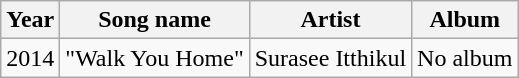<table class="wikitable">
<tr>
<th>Year</th>
<th>Song name</th>
<th>Artist</th>
<th>Album</th>
</tr>
<tr>
<td rowspan="1">2014</td>
<td>"Walk You Home"</td>
<td>Surasee Itthikul</td>
<td>No album</td>
</tr>
</table>
